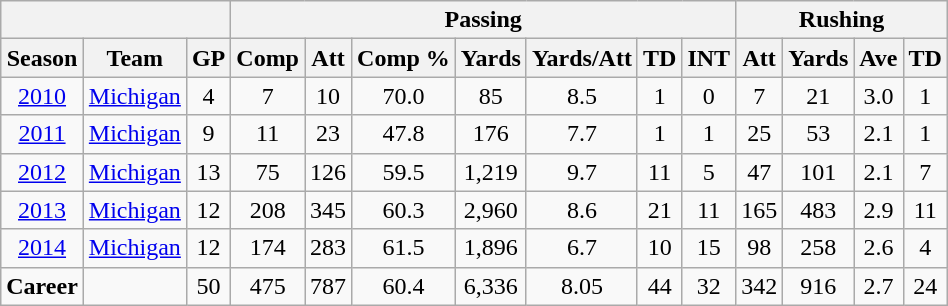<table class="wikitable sortable" style="text-align:center">
<tr>
<th colspan="3"></th>
<th colspan="7">Passing</th>
<th colspan="4">Rushing</th>
</tr>
<tr>
<th>Season</th>
<th>Team</th>
<th>GP</th>
<th>Comp</th>
<th>Att</th>
<th>Comp %</th>
<th>Yards</th>
<th>Yards/Att</th>
<th>TD</th>
<th>INT</th>
<th>Att</th>
<th>Yards</th>
<th>Ave</th>
<th>TD</th>
</tr>
<tr>
<td><a href='#'>2010</a></td>
<td><a href='#'>Michigan</a></td>
<td>4</td>
<td>7</td>
<td>10</td>
<td>70.0</td>
<td>85</td>
<td>8.5</td>
<td>1</td>
<td>0</td>
<td>7</td>
<td>21</td>
<td>3.0</td>
<td>1</td>
</tr>
<tr>
<td><a href='#'>2011</a></td>
<td><a href='#'>Michigan</a></td>
<td>9</td>
<td>11</td>
<td>23</td>
<td>47.8</td>
<td>176</td>
<td>7.7</td>
<td>1</td>
<td>1</td>
<td>25</td>
<td>53</td>
<td>2.1</td>
<td>1</td>
</tr>
<tr>
<td><a href='#'>2012</a></td>
<td><a href='#'>Michigan</a></td>
<td>13</td>
<td>75</td>
<td>126</td>
<td>59.5</td>
<td>1,219</td>
<td>9.7</td>
<td>11</td>
<td>5</td>
<td>47</td>
<td>101</td>
<td>2.1</td>
<td>7</td>
</tr>
<tr>
<td><a href='#'>2013</a></td>
<td><a href='#'>Michigan</a></td>
<td>12</td>
<td>208</td>
<td>345</td>
<td>60.3</td>
<td>2,960</td>
<td>8.6</td>
<td>21</td>
<td>11</td>
<td>165</td>
<td>483</td>
<td>2.9</td>
<td>11</td>
</tr>
<tr>
<td><a href='#'>2014</a></td>
<td><a href='#'>Michigan</a></td>
<td>12</td>
<td>174</td>
<td>283</td>
<td>61.5</td>
<td>1,896</td>
<td>6.7</td>
<td>10</td>
<td>15</td>
<td>98</td>
<td>258</td>
<td>2.6</td>
<td>4</td>
</tr>
<tr>
<td><strong>Career</strong></td>
<td></td>
<td>50</td>
<td>475</td>
<td>787</td>
<td>60.4</td>
<td>6,336</td>
<td>8.05</td>
<td>44</td>
<td>32</td>
<td>342</td>
<td>916</td>
<td>2.7</td>
<td>24</td>
</tr>
</table>
